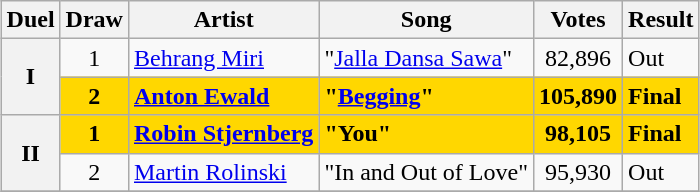<table class="sortable wikitable" style="margin: 1em auto 1em auto; text-align:center;">
<tr>
<th>Duel</th>
<th>Draw</th>
<th>Artist</th>
<th>Song</th>
<th>Votes</th>
<th>Result</th>
</tr>
<tr>
<th rowspan="2">I</th>
<td>1</td>
<td align="left"><a href='#'>Behrang Miri</a></td>
<td align="left">"<a href='#'>Jalla Dansa Sawa</a>"</td>
<td>82,896</td>
<td align="left">Out</td>
</tr>
<tr>
<td bgcolor="gold"><strong>2</strong></td>
<td align="left" bgcolor="gold"><strong><a href='#'>Anton Ewald</a></strong></td>
<td align="left" bgcolor="gold"><strong>"<a href='#'>Begging</a>"</strong></td>
<td bgcolor="gold"><strong>105,890</strong></td>
<td bgcolor="gold" align="left"><strong>Final</strong></td>
</tr>
<tr>
<th rowspan="2">II</th>
<td bgcolor="gold"><strong>1</strong></td>
<td align="left" bgcolor="gold"><strong><a href='#'>Robin Stjernberg</a></strong></td>
<td align="left" bgcolor="gold"><strong>"You"</strong></td>
<td bgcolor="gold"><strong>98,105</strong></td>
<td bgcolor="gold" align="left"><strong>Final</strong></td>
</tr>
<tr>
<td>2</td>
<td align="left"><a href='#'>Martin Rolinski</a></td>
<td align="left">"In and Out of Love"</td>
<td>95,930</td>
<td align="left">Out</td>
</tr>
<tr>
</tr>
</table>
